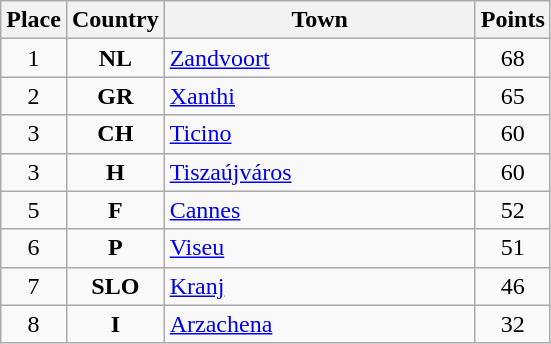<table class="wikitable" style="text-align;">
<tr>
<th width="25">Place</th>
<th width="25">Country</th>
<th width="200">Town</th>
<th width="25">Points</th>
</tr>
<tr>
<td align="center">1</td>
<td align="center"><strong>NL</strong></td>
<td align="left"><a href='#'>Zandvoort</a></td>
<td align="center">68</td>
</tr>
<tr>
<td align="center">2</td>
<td align="center"><strong>GR</strong></td>
<td align="left"><a href='#'>Xanthi</a></td>
<td align="center">65</td>
</tr>
<tr>
<td align="center">3</td>
<td align="center"><strong>CH</strong></td>
<td align="left"><a href='#'>Ticino</a></td>
<td align="center">60</td>
</tr>
<tr>
<td align="center">3</td>
<td align="center"><strong>H</strong></td>
<td align="left"><a href='#'>Tiszaújváros</a></td>
<td align="center">60</td>
</tr>
<tr>
<td align="center">5</td>
<td align="center"><strong>F</strong></td>
<td align="left"><a href='#'>Cannes</a></td>
<td align="center">52</td>
</tr>
<tr>
<td align="center">6</td>
<td align="center"><strong>P</strong></td>
<td align="left"><a href='#'>Viseu</a></td>
<td align="center">51</td>
</tr>
<tr>
<td align="center">7</td>
<td align="center"><strong>SLO</strong></td>
<td align="left"><a href='#'>Kranj</a></td>
<td align="center">46</td>
</tr>
<tr>
<td align="center">8</td>
<td align="center"><strong>I</strong></td>
<td align="left"><a href='#'>Arzachena</a></td>
<td align="center">32</td>
</tr>
</table>
